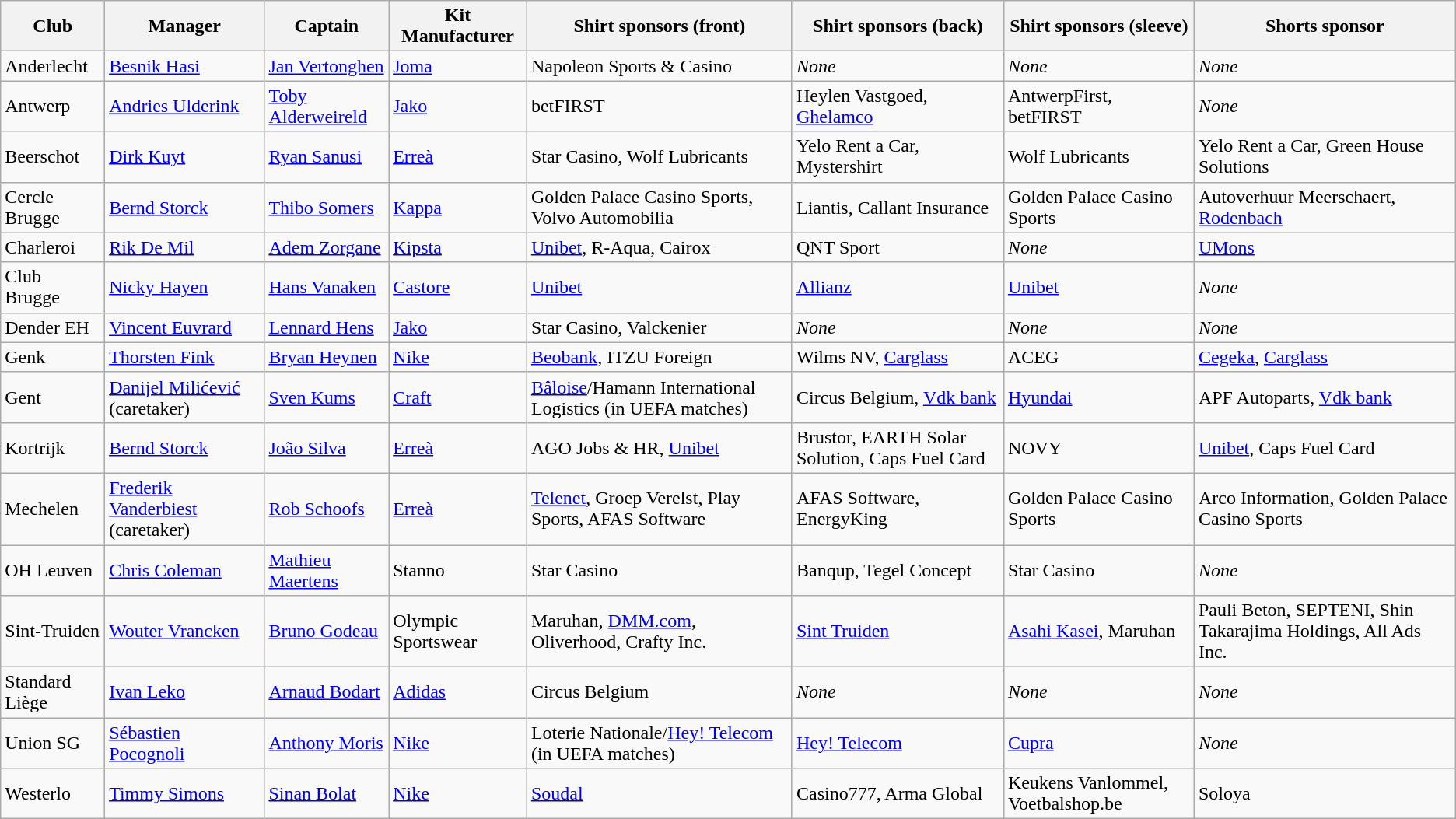<table class="wikitable sortable" style="text-align: left;">
<tr>
<th>Club</th>
<th>Manager</th>
<th>Captain</th>
<th>Kit Manufacturer</th>
<th>Shirt sponsors (front)</th>
<th>Shirt sponsors (back)</th>
<th>Shirt sponsors (sleeve)</th>
<th>Shorts sponsor</th>
</tr>
<tr>
<td>Anderlecht</td>
<td> <a href='#'>Besnik Hasi</a> </td>
<td> <a href='#'>Jan Vertonghen</a></td>
<td><a href='#'>Joma</a></td>
<td>Napoleon Sports & Casino</td>
<td><em>None</em></td>
<td><em>None</em></td>
<td><em>None</em></td>
</tr>
<tr>
<td>Antwerp</td>
<td> <a href='#'>Andries Ulderink</a> </td>
<td> <a href='#'>Toby Alderweireld</a></td>
<td><a href='#'>Jako</a></td>
<td>betFIRST</td>
<td>Heylen Vastgoed, <a href='#'>Ghelamco</a></td>
<td>AntwerpFirst, betFIRST</td>
<td><em>None</em></td>
</tr>
<tr>
<td>Beerschot</td>
<td> <a href='#'>Dirk Kuyt</a></td>
<td> <a href='#'>Ryan Sanusi</a></td>
<td><a href='#'>Erreà</a></td>
<td>Star Casino, Wolf Lubricants</td>
<td>Yelo Rent a Car, Mystershirt</td>
<td>Wolf Lubricants</td>
<td>Yelo Rent a Car, Green House Solutions</td>
</tr>
<tr>
<td>Cercle Brugge</td>
<td> <a href='#'>Bernd Storck</a> </td>
<td> <a href='#'>Thibo Somers</a></td>
<td><a href='#'>Kappa</a></td>
<td>Golden Palace Casino Sports, Volvo Automobilia</td>
<td>Liantis, Callant Insurance</td>
<td>Golden Palace Casino Sports</td>
<td>Autoverhuur Meerschaert, <a href='#'>Rodenbach</a></td>
</tr>
<tr>
<td>Charleroi</td>
<td> <a href='#'>Rik De Mil</a></td>
<td> <a href='#'>Adem Zorgane</a></td>
<td><a href='#'>Kipsta</a></td>
<td><a href='#'>Unibet</a>, R-Aqua, Cairox</td>
<td>QNT Sport</td>
<td><em>None</em></td>
<td><a href='#'>UMons</a></td>
</tr>
<tr>
<td>Club Brugge</td>
<td> <a href='#'>Nicky Hayen</a></td>
<td> <a href='#'>Hans Vanaken</a></td>
<td><a href='#'>Castore</a></td>
<td><a href='#'>Unibet</a></td>
<td><a href='#'>Allianz</a></td>
<td><a href='#'>Unibet</a></td>
<td><em>None</em></td>
</tr>
<tr>
<td>Dender EH</td>
<td> <a href='#'>Vincent Euvrard</a></td>
<td> <a href='#'>Lennard Hens</a></td>
<td><a href='#'>Jako</a></td>
<td>Star Casino, Valckenier</td>
<td><em>None</em></td>
<td><em>None</em></td>
<td><em>None</em></td>
</tr>
<tr>
<td>Genk</td>
<td> <a href='#'>Thorsten Fink</a></td>
<td> <a href='#'>Bryan Heynen</a></td>
<td><a href='#'>Nike</a></td>
<td><a href='#'>Beobank</a>, ITZU Foreign</td>
<td>Wilms NV, <a href='#'>Carglass</a></td>
<td>ACEG</td>
<td><a href='#'>Cegeka</a>, <a href='#'>Carglass</a></td>
</tr>
<tr>
<td>Gent</td>
<td> <a href='#'>Danijel Milićević</a> (caretaker) </td>
<td> <a href='#'>Sven Kums</a></td>
<td><a href='#'>Craft</a></td>
<td><a href='#'>Bâloise</a>/Hamann International Logistics (in UEFA matches)</td>
<td>Circus Belgium, <a href='#'>Vdk bank</a></td>
<td><a href='#'>Hyundai</a></td>
<td>APF Autoparts, <a href='#'>Vdk bank</a></td>
</tr>
<tr>
<td>Kortrijk</td>
<td> <a href='#'>Bernd Storck</a>  </td>
<td> <a href='#'>João Silva</a></td>
<td><a href='#'>Erreà</a></td>
<td>AGO Jobs & HR, <a href='#'>Unibet</a></td>
<td>Brustor, EARTH Solar Solution, Caps Fuel Card</td>
<td>NOVY</td>
<td><a href='#'>Unibet</a>, Caps Fuel Card</td>
</tr>
<tr>
<td>Mechelen</td>
<td> <a href='#'>Frederik Vanderbiest</a> (caretaker) </td>
<td> <a href='#'>Rob Schoofs</a></td>
<td><a href='#'>Erreà</a></td>
<td><a href='#'>Telenet</a>, Groep Verelst, Play Sports, AFAS Software</td>
<td>AFAS Software, EnergyKing</td>
<td>Golden Palace Casino Sports</td>
<td>Arco Information, Golden Palace Casino Sports</td>
</tr>
<tr>
<td>OH Leuven</td>
<td> <a href='#'>Chris Coleman</a> </td>
<td> <a href='#'>Mathieu Maertens</a></td>
<td>Stanno</td>
<td>Star Casino</td>
<td>Banqup, Tegel Concept</td>
<td>Star Casino</td>
<td><em>None</em></td>
</tr>
<tr>
<td>Sint-Truiden</td>
<td> <a href='#'>Wouter Vrancken</a> </td>
<td> <a href='#'>Bruno Godeau</a></td>
<td>Olympic Sportswear</td>
<td>Maruhan, <a href='#'>DMM.com</a>, Oliverhood, Crafty Inc.</td>
<td><a href='#'>Sint Truiden</a></td>
<td><a href='#'>Asahi Kasei</a>, Maruhan</td>
<td>Pauli Beton, SEPTENI, Shin Takarajima Holdings, All Ads Inc.</td>
</tr>
<tr>
<td>Standard Liège</td>
<td> <a href='#'>Ivan Leko</a></td>
<td> <a href='#'>Arnaud Bodart</a></td>
<td><a href='#'>Adidas</a></td>
<td>Circus Belgium</td>
<td><em>None</em></td>
<td><em>None</em></td>
<td><em>None</em></td>
</tr>
<tr>
<td>Union SG</td>
<td>  <a href='#'>Sébastien Pocognoli</a></td>
<td> <a href='#'>Anthony Moris</a></td>
<td><a href='#'>Nike</a></td>
<td>Loterie Nationale/<a href='#'>Hey! Telecom</a> (in UEFA matches)</td>
<td><a href='#'>Hey! Telecom</a></td>
<td><a href='#'>Cupra</a></td>
<td><em>None</em></td>
</tr>
<tr>
<td>Westerlo</td>
<td> <a href='#'>Timmy Simons</a></td>
<td> <a href='#'>Sinan Bolat</a></td>
<td><a href='#'>Nike</a></td>
<td><a href='#'>Soudal</a></td>
<td>Casino777, Arma Global</td>
<td>Keukens Vanlommel, Voetbalshop.be</td>
<td>Soloya</td>
</tr>
</table>
